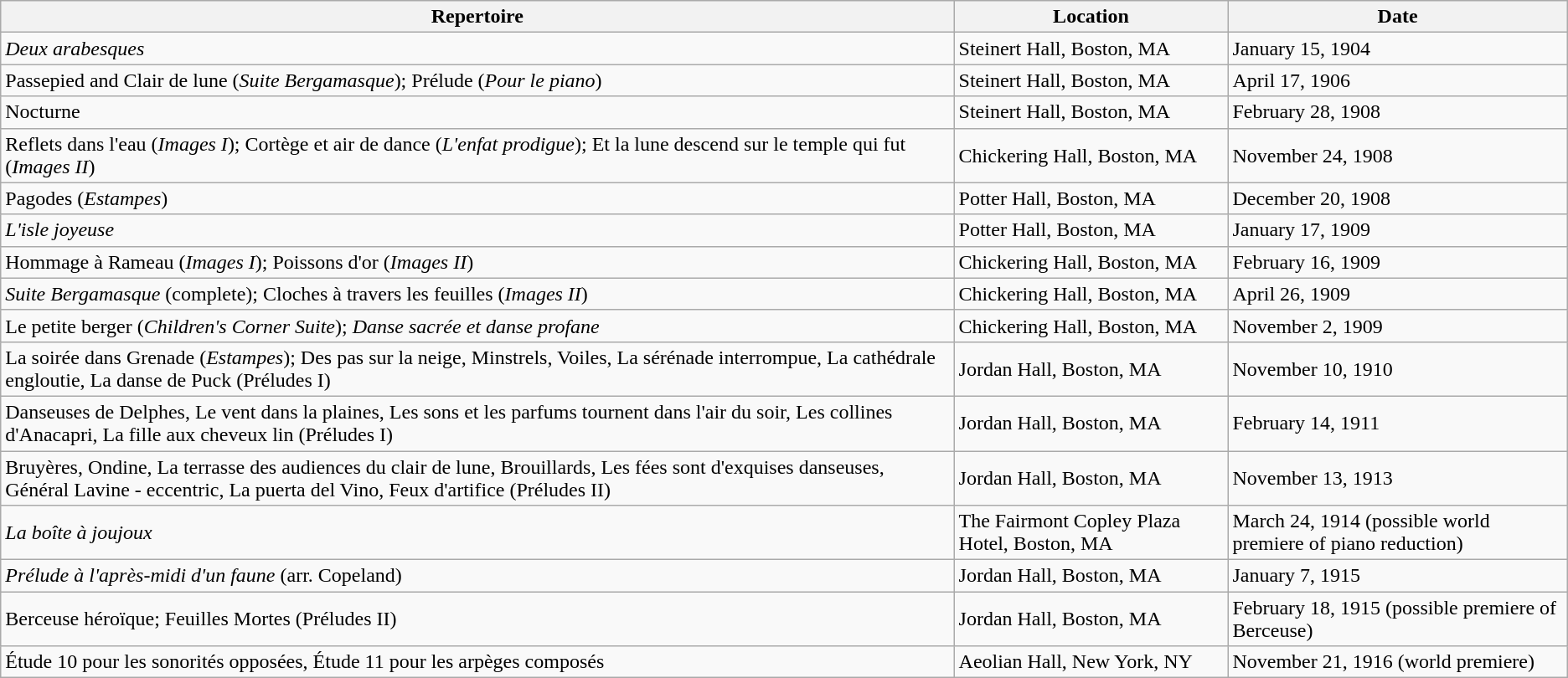<table class="wikitable">
<tr>
<th>Repertoire</th>
<th>Location</th>
<th>Date</th>
</tr>
<tr>
<td><em>Deux arabesques</em></td>
<td>Steinert Hall, Boston, MA</td>
<td>January 15, 1904</td>
</tr>
<tr>
<td>Passepied and Clair de lune (<em>Suite Bergamasque</em>); Prélude (<em>Pour le piano</em>)</td>
<td>Steinert Hall, Boston, MA</td>
<td>April 17, 1906</td>
</tr>
<tr>
<td>Nocturne</td>
<td>Steinert Hall, Boston, MA</td>
<td>February 28, 1908</td>
</tr>
<tr>
<td>Reflets dans l'eau (<em>Images I</em>); Cortège et air de dance (<em>L'enfat prodigue</em>); Et la lune descend sur le temple qui fut (<em>Images II</em>)</td>
<td>Chickering Hall, Boston, MA</td>
<td>November 24, 1908</td>
</tr>
<tr>
<td>Pagodes (<em>Estampes</em>)</td>
<td>Potter Hall, Boston, MA</td>
<td>December 20, 1908</td>
</tr>
<tr>
<td><em>L'isle joyeuse</em></td>
<td>Potter Hall, Boston, MA</td>
<td>January 17, 1909</td>
</tr>
<tr>
<td>Hommage à Rameau (<em>Images I</em>); Poissons d'or (<em>Images II</em>)</td>
<td>Chickering Hall, Boston, MA</td>
<td>February 16, 1909</td>
</tr>
<tr>
<td><em>Suite Bergamasque</em> (complete); Cloches à travers les feuilles (<em>Images II</em>)</td>
<td>Chickering Hall, Boston, MA</td>
<td>April 26, 1909</td>
</tr>
<tr>
<td>Le petite berger (<em>Children's Corner Suite</em>); <em>Danse sacrée et danse profane</em></td>
<td>Chickering Hall, Boston, MA</td>
<td>November 2, 1909</td>
</tr>
<tr>
<td>La soirée dans Grenade (<em>Estampes</em>); Des pas sur la neige, Minstrels, Voiles, La sérénade interrompue, La cathédrale engloutie, La danse de Puck (Préludes I)</td>
<td>Jordan Hall, Boston, MA</td>
<td>November 10, 1910</td>
</tr>
<tr>
<td>Danseuses de Delphes, Le vent dans la plaines, Les sons et les parfums tournent dans l'air du soir, Les collines d'Anacapri, La fille aux cheveux lin (Préludes I)</td>
<td>Jordan Hall, Boston, MA</td>
<td>February 14, 1911</td>
</tr>
<tr>
<td>Bruyères, Ondine, La terrasse des audiences du clair de lune, Brouillards, Les fées sont d'exquises danseuses, Général Lavine - eccentric, La puerta del Vino, Feux d'artifice (Préludes II)</td>
<td>Jordan Hall, Boston, MA</td>
<td>November 13, 1913</td>
</tr>
<tr>
<td><em>La boîte à joujoux</em></td>
<td>The Fairmont Copley Plaza Hotel, Boston, MA</td>
<td>March 24, 1914 (possible world premiere of piano reduction)</td>
</tr>
<tr>
<td><em>Prélude à l'après-midi d'un faune</em> (arr. Copeland)</td>
<td>Jordan Hall, Boston, MA</td>
<td>January 7, 1915</td>
</tr>
<tr>
<td>Berceuse héroïque; Feuilles Mortes (Préludes II)</td>
<td>Jordan Hall, Boston, MA</td>
<td>February 18, 1915 (possible premiere of Berceuse)</td>
</tr>
<tr>
<td>Étude 10 pour les sonorités opposées, Étude 11 pour les arpèges composés</td>
<td>Aeolian Hall, New York, NY</td>
<td>November 21, 1916 (world premiere)</td>
</tr>
</table>
